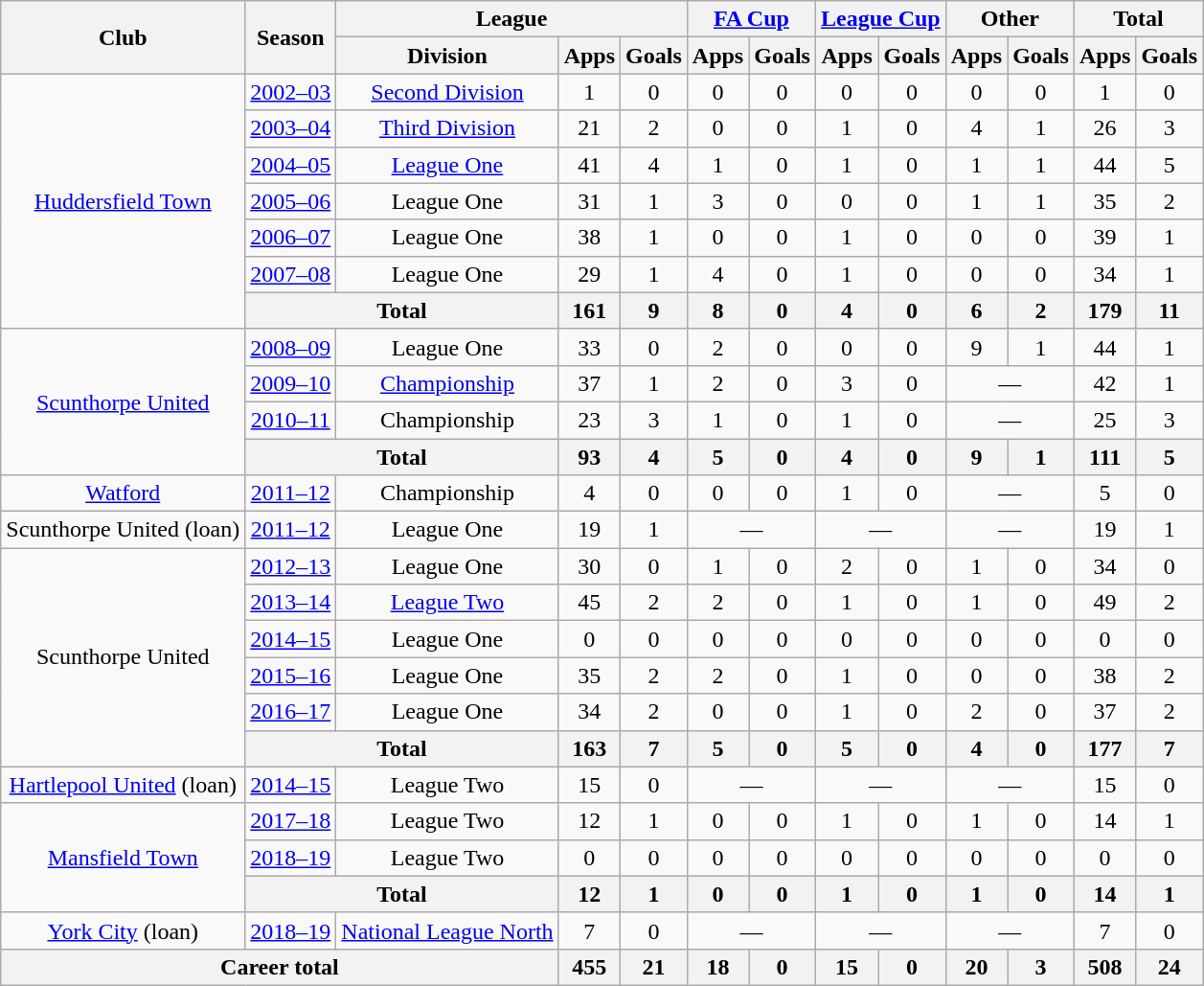<table class=wikitable style=text-align:center>
<tr>
<th rowspan=2>Club</th>
<th rowspan=2>Season</th>
<th colspan=3>League</th>
<th colspan=2><a href='#'>FA Cup</a></th>
<th colspan=2><a href='#'>League Cup</a></th>
<th colspan=2>Other</th>
<th colspan=2>Total</th>
</tr>
<tr>
<th>Division</th>
<th>Apps</th>
<th>Goals</th>
<th>Apps</th>
<th>Goals</th>
<th>Apps</th>
<th>Goals</th>
<th>Apps</th>
<th>Goals</th>
<th>Apps</th>
<th>Goals</th>
</tr>
<tr>
<td rowspan=7><a href='#'>Huddersfield Town</a></td>
<td><a href='#'>2002–03</a></td>
<td><a href='#'>Second Division</a></td>
<td>1</td>
<td>0</td>
<td>0</td>
<td>0</td>
<td>0</td>
<td>0</td>
<td>0</td>
<td>0</td>
<td>1</td>
<td>0</td>
</tr>
<tr>
<td><a href='#'>2003–04</a></td>
<td><a href='#'>Third Division</a></td>
<td>21</td>
<td>2</td>
<td>0</td>
<td>0</td>
<td>1</td>
<td>0</td>
<td>4</td>
<td>1</td>
<td>26</td>
<td>3</td>
</tr>
<tr>
<td><a href='#'>2004–05</a></td>
<td><a href='#'>League One</a></td>
<td>41</td>
<td>4</td>
<td>1</td>
<td>0</td>
<td>1</td>
<td>0</td>
<td>1</td>
<td>1</td>
<td>44</td>
<td>5</td>
</tr>
<tr>
<td><a href='#'>2005–06</a></td>
<td>League One</td>
<td>31</td>
<td>1</td>
<td>3</td>
<td>0</td>
<td>0</td>
<td>0</td>
<td>1</td>
<td>1</td>
<td>35</td>
<td>2</td>
</tr>
<tr>
<td><a href='#'>2006–07</a></td>
<td>League One</td>
<td>38</td>
<td>1</td>
<td>0</td>
<td>0</td>
<td>1</td>
<td>0</td>
<td>0</td>
<td>0</td>
<td>39</td>
<td>1</td>
</tr>
<tr>
<td><a href='#'>2007–08</a></td>
<td>League One</td>
<td>29</td>
<td>1</td>
<td>4</td>
<td>0</td>
<td>1</td>
<td>0</td>
<td>0</td>
<td>0</td>
<td>34</td>
<td>1</td>
</tr>
<tr>
<th colspan=2>Total</th>
<th>161</th>
<th>9</th>
<th>8</th>
<th>0</th>
<th>4</th>
<th>0</th>
<th>6</th>
<th>2</th>
<th>179</th>
<th>11</th>
</tr>
<tr>
<td rowspan=4><a href='#'>Scunthorpe United</a></td>
<td><a href='#'>2008–09</a></td>
<td>League One</td>
<td>33</td>
<td>0</td>
<td>2</td>
<td>0</td>
<td>0</td>
<td>0</td>
<td>9</td>
<td>1</td>
<td>44</td>
<td>1</td>
</tr>
<tr>
<td><a href='#'>2009–10</a></td>
<td><a href='#'>Championship</a></td>
<td>37</td>
<td>1</td>
<td>2</td>
<td>0</td>
<td>3</td>
<td>0</td>
<td colspan=2>—</td>
<td>42</td>
<td>1</td>
</tr>
<tr>
<td><a href='#'>2010–11</a></td>
<td>Championship</td>
<td>23</td>
<td>3</td>
<td>1</td>
<td>0</td>
<td>1</td>
<td>0</td>
<td colspan=2>—</td>
<td>25</td>
<td>3</td>
</tr>
<tr>
<th colspan=2>Total</th>
<th>93</th>
<th>4</th>
<th>5</th>
<th>0</th>
<th>4</th>
<th>0</th>
<th>9</th>
<th>1</th>
<th>111</th>
<th>5</th>
</tr>
<tr>
<td><a href='#'>Watford</a></td>
<td><a href='#'>2011–12</a></td>
<td>Championship</td>
<td>4</td>
<td>0</td>
<td>0</td>
<td>0</td>
<td>1</td>
<td>0</td>
<td colspan=2>—</td>
<td>5</td>
<td>0</td>
</tr>
<tr>
<td>Scunthorpe United (loan)</td>
<td><a href='#'>2011–12</a></td>
<td>League One</td>
<td>19</td>
<td>1</td>
<td colspan=2>—</td>
<td colspan=2>—</td>
<td colspan=2>—</td>
<td>19</td>
<td>1</td>
</tr>
<tr>
<td rowspan=6>Scunthorpe United</td>
<td><a href='#'>2012–13</a></td>
<td>League One</td>
<td>30</td>
<td>0</td>
<td>1</td>
<td>0</td>
<td>2</td>
<td>0</td>
<td>1</td>
<td>0</td>
<td>34</td>
<td>0</td>
</tr>
<tr>
<td><a href='#'>2013–14</a></td>
<td><a href='#'>League Two</a></td>
<td>45</td>
<td>2</td>
<td>2</td>
<td>0</td>
<td>1</td>
<td>0</td>
<td>1</td>
<td>0</td>
<td>49</td>
<td>2</td>
</tr>
<tr>
<td><a href='#'>2014–15</a></td>
<td>League One</td>
<td>0</td>
<td>0</td>
<td>0</td>
<td>0</td>
<td>0</td>
<td>0</td>
<td>0</td>
<td>0</td>
<td>0</td>
<td>0</td>
</tr>
<tr>
<td><a href='#'>2015–16</a></td>
<td>League One</td>
<td>35</td>
<td>2</td>
<td>2</td>
<td>0</td>
<td>1</td>
<td>0</td>
<td>0</td>
<td>0</td>
<td>38</td>
<td>2</td>
</tr>
<tr>
<td><a href='#'>2016–17</a></td>
<td>League One</td>
<td>34</td>
<td>2</td>
<td>0</td>
<td>0</td>
<td>1</td>
<td>0</td>
<td>2</td>
<td>0</td>
<td>37</td>
<td>2</td>
</tr>
<tr>
<th colspan=2>Total</th>
<th>163</th>
<th>7</th>
<th>5</th>
<th>0</th>
<th>5</th>
<th>0</th>
<th>4</th>
<th>0</th>
<th>177</th>
<th>7</th>
</tr>
<tr>
<td><a href='#'>Hartlepool United</a> (loan)</td>
<td><a href='#'>2014–15</a></td>
<td>League Two</td>
<td>15</td>
<td>0</td>
<td colspan=2>—</td>
<td colspan=2>—</td>
<td colspan=2>—</td>
<td>15</td>
<td>0</td>
</tr>
<tr>
<td rowspan=3><a href='#'>Mansfield Town</a></td>
<td><a href='#'>2017–18</a></td>
<td>League Two</td>
<td>12</td>
<td>1</td>
<td>0</td>
<td>0</td>
<td>1</td>
<td>0</td>
<td>1</td>
<td>0</td>
<td>14</td>
<td>1</td>
</tr>
<tr>
<td><a href='#'>2018–19</a></td>
<td>League Two</td>
<td>0</td>
<td>0</td>
<td>0</td>
<td>0</td>
<td>0</td>
<td>0</td>
<td>0</td>
<td>0</td>
<td>0</td>
<td>0</td>
</tr>
<tr>
<th colspan=2>Total</th>
<th>12</th>
<th>1</th>
<th>0</th>
<th>0</th>
<th>1</th>
<th>0</th>
<th>1</th>
<th>0</th>
<th>14</th>
<th>1</th>
</tr>
<tr>
<td><a href='#'>York City</a> (loan)</td>
<td><a href='#'>2018–19</a></td>
<td><a href='#'>National League North</a></td>
<td>7</td>
<td>0</td>
<td colspan=2>—</td>
<td colspan=2>—</td>
<td colspan=2>—</td>
<td>7</td>
<td>0</td>
</tr>
<tr>
<th colspan=3>Career total</th>
<th>455</th>
<th>21</th>
<th>18</th>
<th>0</th>
<th>15</th>
<th>0</th>
<th>20</th>
<th>3</th>
<th>508</th>
<th>24</th>
</tr>
</table>
